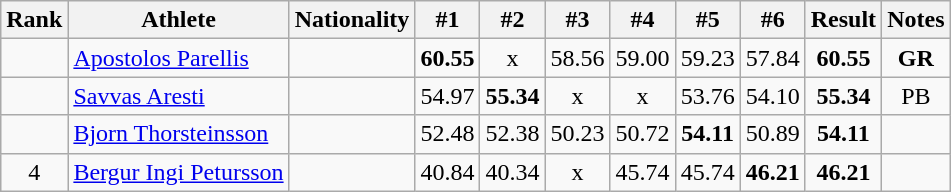<table class="wikitable sortable" style="text-align:center">
<tr>
<th>Rank</th>
<th>Athlete</th>
<th>Nationality</th>
<th>#1</th>
<th>#2</th>
<th>#3</th>
<th>#4</th>
<th>#5</th>
<th>#6</th>
<th>Result</th>
<th>Notes</th>
</tr>
<tr>
<td></td>
<td align="left"><a href='#'>Apostolos Parellis</a></td>
<td align=left></td>
<td><strong>60.55</strong></td>
<td>x</td>
<td>58.56</td>
<td>59.00</td>
<td>59.23</td>
<td>57.84</td>
<td><strong>60.55</strong></td>
<td><strong>GR</strong></td>
</tr>
<tr>
<td></td>
<td align="left"><a href='#'>Savvas Aresti</a></td>
<td align=left></td>
<td>54.97</td>
<td><strong>55.34</strong></td>
<td>x</td>
<td>x</td>
<td>53.76</td>
<td>54.10</td>
<td><strong>55.34</strong></td>
<td>PB</td>
</tr>
<tr>
<td></td>
<td align="left"><a href='#'>Bjorn Thorsteinsson</a></td>
<td align=left></td>
<td>52.48</td>
<td>52.38</td>
<td>50.23</td>
<td>50.72</td>
<td><strong>54.11</strong></td>
<td>50.89</td>
<td><strong>54.11</strong></td>
<td></td>
</tr>
<tr>
<td>4</td>
<td align="left"><a href='#'>Bergur Ingi Petursson</a></td>
<td align=left></td>
<td>40.84</td>
<td>40.34</td>
<td>x</td>
<td>45.74</td>
<td>45.74</td>
<td><strong>46.21</strong></td>
<td><strong>46.21</strong></td>
<td></td>
</tr>
</table>
